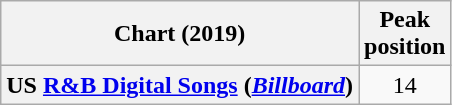<table class="wikitable plainrowheaders" style="text-align:center;">
<tr>
<th scope="col">Chart (2019)</th>
<th scope="col">Peak<br>position</th>
</tr>
<tr>
<th scope="row">US <a href='#'>R&B Digital Songs</a> (<em><a href='#'>Billboard</a></em>)</th>
<td>14</td>
</tr>
</table>
